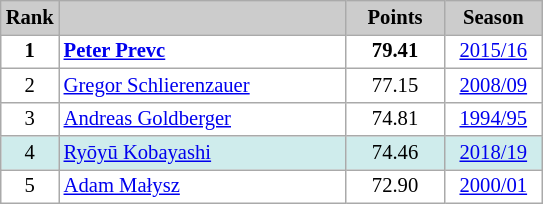<table class="wikitable plainrowheaders" style="background:#fff; font-size:86%; line-height:16px; border:grey solid 1px; border-collapse:collapse;">
<tr style="background:#ccc; text-align:center;">
<th style="background:#ccc;">Rank</th>
<th style="background:#ccc;" width="185"></th>
<th style="background:#ccc;" width="59">Points</th>
<th style="background:#ccc;" width="59">Season</th>
</tr>
<tr>
<td style="text-align: center;"><strong>1</strong></td>
<td> <strong><a href='#'>Peter Prevc</a></strong></td>
<td style="text-align: center;"><strong>79.41</strong></td>
<td align=center><a href='#'>2015/16</a></td>
</tr>
<tr>
<td style="text-align: center;">2</td>
<td> <a href='#'>Gregor Schlierenzauer</a></td>
<td style="text-align: center;">77.15</td>
<td align=center><a href='#'>2008/09</a></td>
</tr>
<tr>
<td style="text-align: center;">3</td>
<td> <a href='#'>Andreas Goldberger</a></td>
<td style="text-align: center;">74.81</td>
<td align=center><a href='#'>1994/95</a></td>
</tr>
<tr bgcolor=#CFECEC>
<td style="text-align: center;">4</td>
<td> <a href='#'>Ryōyū Kobayashi</a></td>
<td style="text-align: center;">74.46</td>
<td align=center><a href='#'>2018/19</a></td>
</tr>
<tr>
<td style="text-align: center;">5</td>
<td> <a href='#'>Adam Małysz</a></td>
<td style="text-align: center;">72.90</td>
<td align=center><a href='#'>2000/01</a></td>
</tr>
</table>
